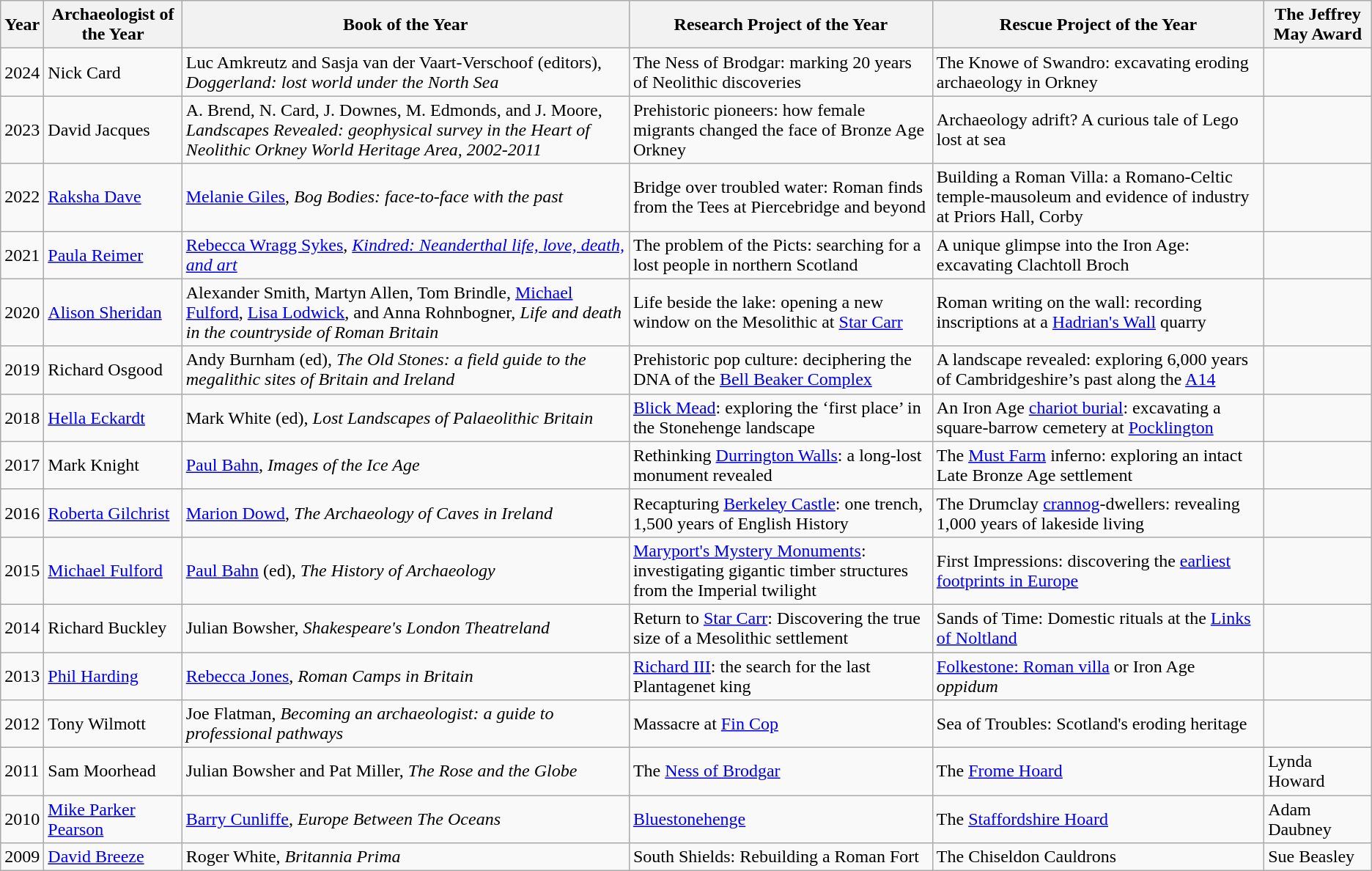<table class="wikitable">
<tr>
<th>Year</th>
<th>Archaeologist of the Year</th>
<th>Book of the Year</th>
<th>Research Project of the Year</th>
<th>Rescue Project of the Year</th>
<th>The Jeffrey May Award</th>
</tr>
<tr>
<td>2024</td>
<td>Nick Card</td>
<td>Luc Amkreutz and Sasja van der Vaart-Verschoof (editors), <em>Doggerland: lost world under the North Sea</em></td>
<td>The Ness of Brodgar: marking 20 years of Neolithic discoveries</td>
<td>The Knowe of Swandro: excavating eroding archaeology in Orkney</td>
<td></td>
</tr>
<tr>
<td>2023</td>
<td>David Jacques</td>
<td>A. Brend, N. Card, J. Downes, M. Edmonds, and J. Moore, <em>Landscapes Revealed: geophysical survey in the Heart of Neolithic Orkney World Heritage Area, 2002-2011</em></td>
<td>Prehistoric pioneers: how female migrants changed the face of Bronze Age Orkney</td>
<td>Archaeology adrift? A curious tale of Lego lost at sea</td>
<td></td>
</tr>
<tr>
<td>2022</td>
<td><a href='#'>Raksha Dave</a></td>
<td><a href='#'>Melanie Giles</a>, <em>Bog Bodies: face-to-face with the past</em></td>
<td>Bridge over troubled water: Roman finds from the Tees at Piercebridge and beyond</td>
<td>Building a Roman Villa: a Romano-Celtic temple-mausoleum and evidence of industry at Priors Hall, Corby</td>
<td></td>
</tr>
<tr>
<td>2021</td>
<td><a href='#'>Paula Reimer</a></td>
<td><a href='#'>Rebecca Wragg Sykes</a>, <em><a href='#'>Kindred: Neanderthal life, love, death, and art</a></em></td>
<td>The problem of the Picts: searching for a lost people in northern Scotland</td>
<td>A unique glimpse into the Iron Age: excavating Clachtoll Broch</td>
<td></td>
</tr>
<tr>
<td>2020</td>
<td><a href='#'>Alison Sheridan</a></td>
<td>Alexander Smith, Martyn Allen, Tom Brindle, <a href='#'>Michael Fulford</a>, <a href='#'>Lisa Lodwick</a>, and Anna Rohnbogner, <em>Life and death in the countryside of Roman Britain</em></td>
<td>Life beside the lake: opening a new window on the Mesolithic at <a href='#'>Star Carr</a></td>
<td>Roman writing on the wall: recording inscriptions at a <a href='#'>Hadrian's Wall</a> quarry</td>
<td></td>
</tr>
<tr>
<td>2019</td>
<td>Richard Osgood</td>
<td>Andy Burnham (ed), <em>The Old Stones: a field guide to the megalithic sites of Britain and Ireland</em></td>
<td>Prehistoric pop culture: deciphering the DNA of the <a href='#'>Bell Beaker Complex</a></td>
<td>A landscape revealed: exploring 6,000 years of Cambridgeshire’s past along the <a href='#'>A14</a></td>
<td></td>
</tr>
<tr>
<td>2018</td>
<td><a href='#'>Hella Eckardt</a></td>
<td>Mark White (ed), <em>Lost Landscapes of Palaeolithic Britain</em></td>
<td><a href='#'>Blick Mead</a>: exploring the ‘first place’ in the Stonehenge landscape</td>
<td>An Iron Age <a href='#'>chariot burial</a>: excavating a square-barrow cemetery at <a href='#'>Pocklington</a></td>
<td></td>
</tr>
<tr>
<td>2017</td>
<td>Mark Knight</td>
<td><a href='#'>Paul Bahn</a>, <em>Images of the Ice Age</em></td>
<td>Rethinking <a href='#'>Durrington Walls</a>: a long-lost monument revealed</td>
<td>The <a href='#'>Must Farm</a> inferno: exploring an intact Late Bronze Age settlement</td>
<td></td>
</tr>
<tr>
<td>2016</td>
<td><a href='#'>Roberta Gilchrist</a></td>
<td><a href='#'>Marion Dowd</a>, <em>The Archaeology of Caves in Ireland</em></td>
<td>Recapturing <a href='#'>Berkeley Castle</a>: one trench, 1,500 years of English History</td>
<td>The Drumclay <a href='#'>crannog</a>-dwellers: revealing 1,000 years of lakeside living</td>
<td></td>
</tr>
<tr>
<td>2015</td>
<td><a href='#'>Michael Fulford</a></td>
<td><a href='#'>Paul Bahn</a> (ed), <em>The History of Archaeology</em></td>
<td><a href='#'>Maryport's Mystery Monuments</a>: investigating gigantic timber structures from the Imperial twilight</td>
<td>First Impressions: discovering the <a href='#'>earliest footprints in Europe</a></td>
<td></td>
</tr>
<tr>
<td>2014</td>
<td>Richard Buckley</td>
<td>Julian Bowsher, <em>Shakespeare's London Theatreland</em></td>
<td>Return to <a href='#'>Star Carr</a>: Discovering the true size of a Mesolithic settlement</td>
<td>Sands of Time: Domestic rituals at the <a href='#'>Links of Noltland</a></td>
<td></td>
</tr>
<tr>
<td>2013</td>
<td><a href='#'>Phil Harding</a></td>
<td><a href='#'>Rebecca Jones</a>, <em>Roman Camps in Britain</em></td>
<td><a href='#'>Richard III</a>: the search for the last Plantagenet king</td>
<td><a href='#'>Folkestone: Roman villa</a> or Iron Age <em>oppidum</em></td>
<td></td>
</tr>
<tr>
<td>2012</td>
<td>Tony Wilmott</td>
<td>Joe Flatman, <em>Becoming an archaeologist: a guide to professional pathways</em></td>
<td>Massacre at <a href='#'>Fin Cop</a></td>
<td>Sea of Troubles: Scotland's eroding heritage</td>
<td></td>
</tr>
<tr>
<td>2011</td>
<td>Sam Moorhead</td>
<td>Julian Bowsher and Pat Miller, <em>The Rose and the Globe</em></td>
<td>The <a href='#'>Ness of Brodgar</a></td>
<td>The <a href='#'>Frome Hoard</a></td>
<td>Lynda Howard</td>
</tr>
<tr>
<td>2010</td>
<td><a href='#'>Mike Parker Pearson</a></td>
<td><a href='#'>Barry Cunliffe</a>, <em>Europe Between The Oceans</em></td>
<td><a href='#'>Bluestonehenge</a></td>
<td>The <a href='#'>Staffordshire Hoard</a></td>
<td>Adam Daubney</td>
</tr>
<tr>
<td>2009</td>
<td><a href='#'>David Breeze</a></td>
<td>Roger White, <em>Britannia Prima</em></td>
<td>South Shields: Rebuilding a Roman Fort</td>
<td>The Chiseldon Cauldrons</td>
<td>Sue Beasley</td>
</tr>
</table>
